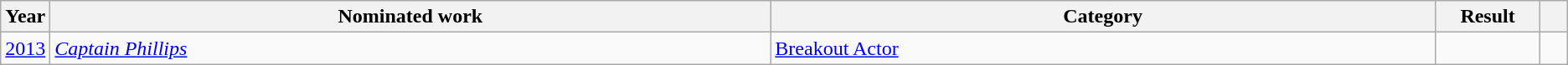<table class=wikitable>
<tr>
<th scope="col" style="width:1em;">Year</th>
<th scope="col" style="width:39em;">Nominated work</th>
<th scope="col" style="width:36em;">Category</th>
<th scope="col" style="width:5em;">Result</th>
<th scope="col" style="width:1em;"></th>
</tr>
<tr>
<td><a href='#'>2013</a></td>
<td><em><a href='#'>Captain Phillips</a></em></td>
<td><a href='#'>Breakout Actor</a></td>
<td></td>
<td></td>
</tr>
</table>
